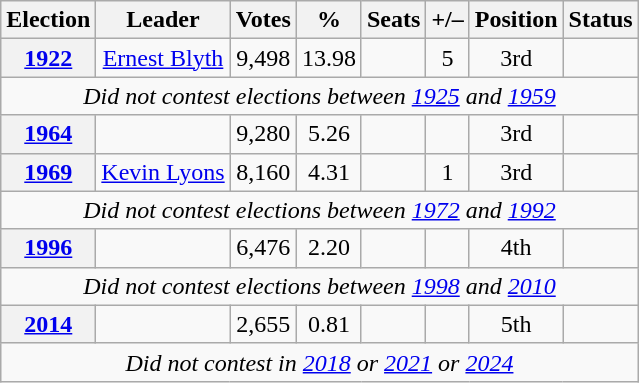<table class=wikitable style="text-align: center;">
<tr>
<th>Election</th>
<th>Leader</th>
<th>Votes</th>
<th>%</th>
<th>Seats</th>
<th>+/–</th>
<th>Position</th>
<th>Status</th>
</tr>
<tr>
<th><a href='#'>1922</a></th>
<td><a href='#'>Ernest Blyth</a></td>
<td>9,498</td>
<td>13.98</td>
<td></td>
<td> 5</td>
<td> 3rd</td>
<td></td>
</tr>
<tr>
<td colspan=8><em>Did not contest elections between <a href='#'>1925</a> and <a href='#'>1959</a></em></td>
</tr>
<tr>
<th><a href='#'>1964</a></th>
<td></td>
<td>9,280</td>
<td>5.26</td>
<td></td>
<td></td>
<td> 3rd</td>
<td></td>
</tr>
<tr>
<th><a href='#'>1969</a></th>
<td><a href='#'>Kevin Lyons</a></td>
<td>8,160</td>
<td>4.31</td>
<td></td>
<td> 1</td>
<td> 3rd</td>
<td></td>
</tr>
<tr>
<td colspan=8><em>Did not contest elections between <a href='#'>1972</a> and <a href='#'>1992</a></em></td>
</tr>
<tr>
<th><a href='#'>1996</a></th>
<td></td>
<td>6,476</td>
<td>2.20</td>
<td></td>
<td></td>
<td> 4th</td>
<td></td>
</tr>
<tr>
<td colspan=8><em>Did not contest elections between <a href='#'>1998</a> and <a href='#'>2010</a></em></td>
</tr>
<tr>
<th><a href='#'>2014</a></th>
<td></td>
<td>2,655</td>
<td>0.81</td>
<td></td>
<td></td>
<td> 5th</td>
<td></td>
</tr>
<tr>
<td colspan=8><em>Did not contest in <a href='#'>2018</a> or <a href='#'>2021</a> or <a href='#'>2024</a></em></td>
</tr>
</table>
